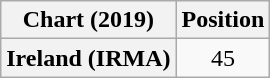<table class="wikitable plainrowheaders" style="text-align:center">
<tr>
<th scope="col">Chart (2019)</th>
<th scope="col">Position</th>
</tr>
<tr>
<th scope="row">Ireland (IRMA)</th>
<td>45</td>
</tr>
</table>
